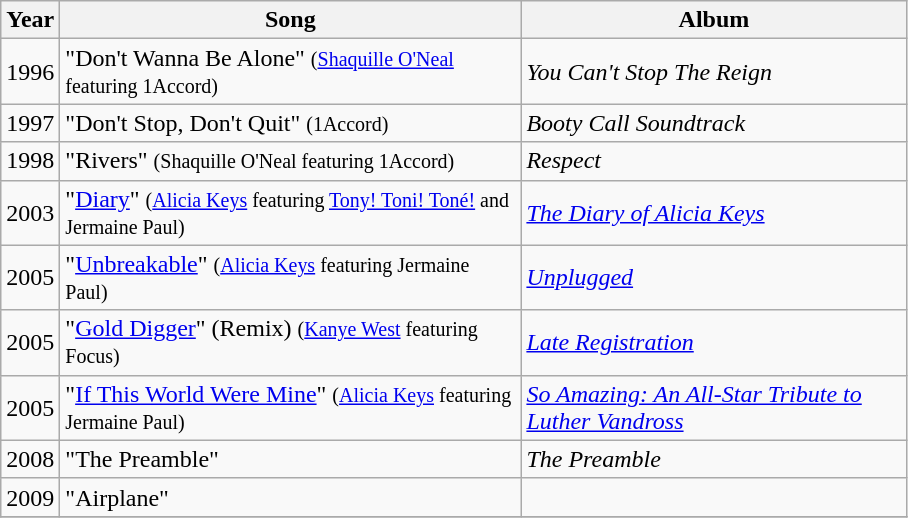<table class="wikitable">
<tr>
<th align="center" width="22">Year</th>
<th align="center" width="300">Song</th>
<th align="center" width="250">Album</th>
</tr>
<tr>
<td>1996</td>
<td>"Don't Wanna Be Alone" <small>(<a href='#'>Shaquille O'Neal</a> featuring 1Accord)</small></td>
<td><em>You Can't Stop The Reign</em></td>
</tr>
<tr>
<td>1997</td>
<td>"Don't Stop, Don't Quit" <small>(1Accord)</small></td>
<td><em>Booty Call Soundtrack</em></td>
</tr>
<tr>
<td>1998</td>
<td>"Rivers" <small>(Shaquille O'Neal featuring 1Accord)</small></td>
<td><em>Respect</em></td>
</tr>
<tr>
<td>2003</td>
<td>"<a href='#'>Diary</a>" <small>(<a href='#'>Alicia Keys</a> featuring <a href='#'>Tony! Toni! Toné!</a> and Jermaine Paul)</small></td>
<td><em><a href='#'>The Diary of Alicia Keys</a></em></td>
</tr>
<tr>
<td>2005</td>
<td>"<a href='#'>Unbreakable</a>" <small>(<a href='#'>Alicia Keys</a> featuring Jermaine Paul)</small></td>
<td><em><a href='#'>Unplugged</a></em></td>
</tr>
<tr>
<td>2005</td>
<td>"<a href='#'>Gold Digger</a>" (Remix) <small>(<a href='#'>Kanye West</a> featuring Focus)</small></td>
<td><em><a href='#'>Late Registration</a></em></td>
</tr>
<tr>
<td>2005</td>
<td>"<a href='#'>If This World Were Mine</a>" <small>(<a href='#'>Alicia Keys</a> featuring Jermaine Paul)</small></td>
<td><em><a href='#'>So Amazing: An All-Star Tribute to Luther Vandross</a></em></td>
</tr>
<tr>
<td>2008</td>
<td>"The Preamble"</td>
<td><em>The Preamble</em></td>
</tr>
<tr>
<td>2009</td>
<td>"Airplane"</td>
<td></td>
</tr>
<tr>
</tr>
</table>
